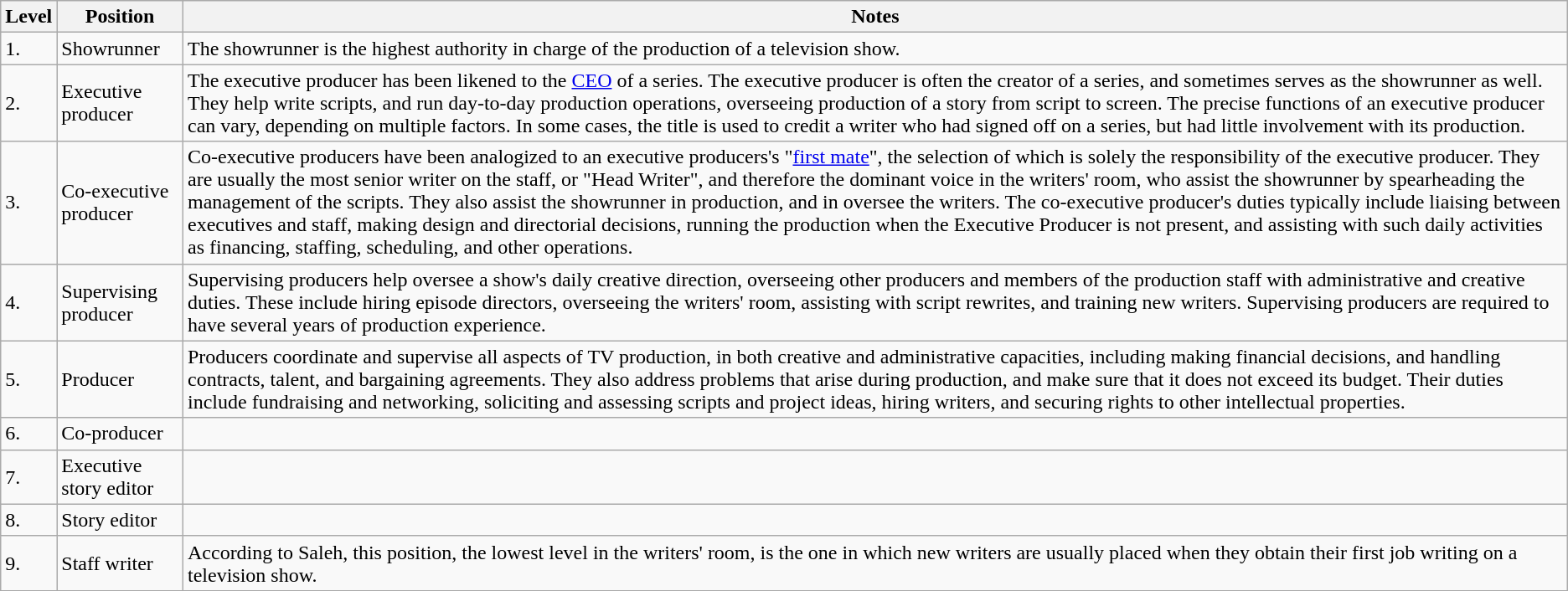<table class="wikitable">
<tr>
<th>Level</th>
<th>Position</th>
<th>Notes</th>
</tr>
<tr>
<td>1.</td>
<td>Showrunner</td>
<td>The showrunner is the highest authority in charge of the production of a television show.</td>
</tr>
<tr>
<td>2.</td>
<td>Executive producer</td>
<td>The executive producer has been likened to the <a href='#'>CEO</a> of a series. The executive producer is often the creator of a series, and sometimes serves as the showrunner as well. They help write scripts, and run day-to-day production operations, overseeing production of a story from script to screen. The precise functions of an executive producer can vary, depending on multiple factors. In some cases, the title is used to credit a writer who had signed off on a series, but had little involvement with its production.</td>
</tr>
<tr>
<td>3.</td>
<td>Co-executive producer</td>
<td>Co-executive producers have been analogized to an executive producers's "<a href='#'>first mate</a>", the selection of which is solely the responsibility of the executive producer. They are usually the most senior writer on the staff, or "Head Writer", and therefore the dominant voice in the writers' room, who assist the showrunner by spearheading the management of the scripts. They also assist the showrunner in production, and in oversee the writers. The co-executive producer's duties typically include liaising between executives and staff, making design and directorial decisions, running the production when the Executive Producer is not present, and assisting with such daily activities as financing, staffing, scheduling, and other operations.</td>
</tr>
<tr>
<td>4.</td>
<td>Supervising producer</td>
<td>Supervising producers help oversee a show's daily creative direction, overseeing other producers and members of the production staff with administrative and creative duties. These include hiring episode directors, overseeing the writers' room, assisting with script rewrites, and training new writers. Supervising producers are required to have several years of production experience.</td>
</tr>
<tr>
<td>5.</td>
<td>Producer</td>
<td>Producers coordinate and supervise all aspects of TV production, in both creative and administrative capacities, including making financial decisions, and handling contracts, talent, and bargaining agreements. They also address problems that arise during production, and make sure that it does not exceed its budget. Their duties include fundraising and networking, soliciting and assessing scripts and project ideas, hiring writers, and securing rights to other intellectual properties.</td>
</tr>
<tr>
<td>6.</td>
<td>Co-producer</td>
<td></td>
</tr>
<tr>
<td>7.</td>
<td>Executive story editor</td>
<td></td>
</tr>
<tr>
<td>8.</td>
<td>Story editor</td>
<td></td>
</tr>
<tr>
<td>9.</td>
<td>Staff writer</td>
<td>According to Saleh, this position, the lowest level in the writers' room, is the one in which new writers are usually placed when they obtain their first job writing on a television show.</td>
</tr>
</table>
